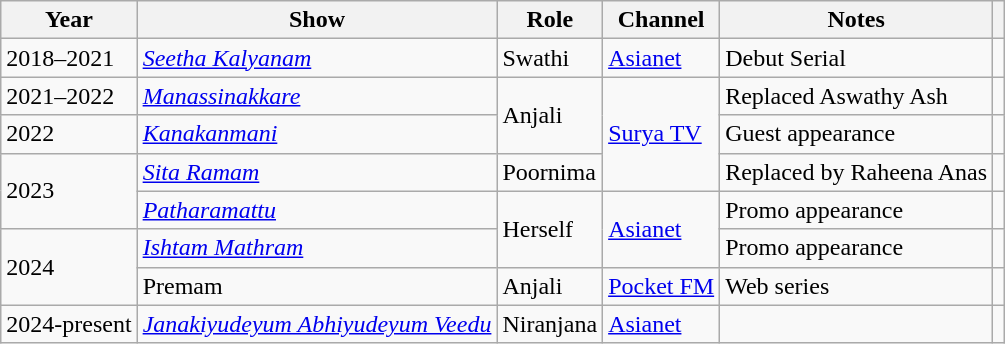<table class="wikitable sortable">
<tr>
<th>Year</th>
<th>Show</th>
<th>Role</th>
<th>Channel</th>
<th>Notes</th>
<th></th>
</tr>
<tr>
<td>2018–2021</td>
<td><em><a href='#'>Seetha Kalyanam</a></em></td>
<td>Swathi</td>
<td><a href='#'>Asianet</a></td>
<td>Debut Serial</td>
<td></td>
</tr>
<tr>
<td>2021–2022</td>
<td><em><a href='#'>Manassinakkare</a></em></td>
<td rowspan="2">Anjali</td>
<td rowspan="3"><a href='#'>Surya TV</a></td>
<td>Replaced Aswathy Ash</td>
<td></td>
</tr>
<tr>
<td>2022</td>
<td><em><a href='#'>Kanakanmani</a></em></td>
<td>Guest appearance</td>
<td></td>
</tr>
<tr>
<td rowspan="2">2023</td>
<td><em><a href='#'>Sita Ramam</a></em></td>
<td>Poornima</td>
<td>Replaced by Raheena Anas</td>
<td></td>
</tr>
<tr>
<td><em><a href='#'>Patharamattu</a></em></td>
<td rowspan="2">Herself</td>
<td rowspan="2"><a href='#'>Asianet</a></td>
<td>Promo appearance</td>
<td></td>
</tr>
<tr>
<td rowspan="2">2024</td>
<td><em><a href='#'>Ishtam Mathram</a></em></td>
<td>Promo appearance</td>
<td></td>
</tr>
<tr>
<td>Premam</td>
<td>Anjali</td>
<td><a href='#'>Pocket FM</a></td>
<td>Web series</td>
<td></td>
</tr>
<tr>
<td>2024-present</td>
<td><em><a href='#'>Janakiyudeyum Abhiyudeyum Veedu</a></em></td>
<td>Niranjana</td>
<td><a href='#'>Asianet</a></td>
<td></td>
<td></td>
</tr>
</table>
